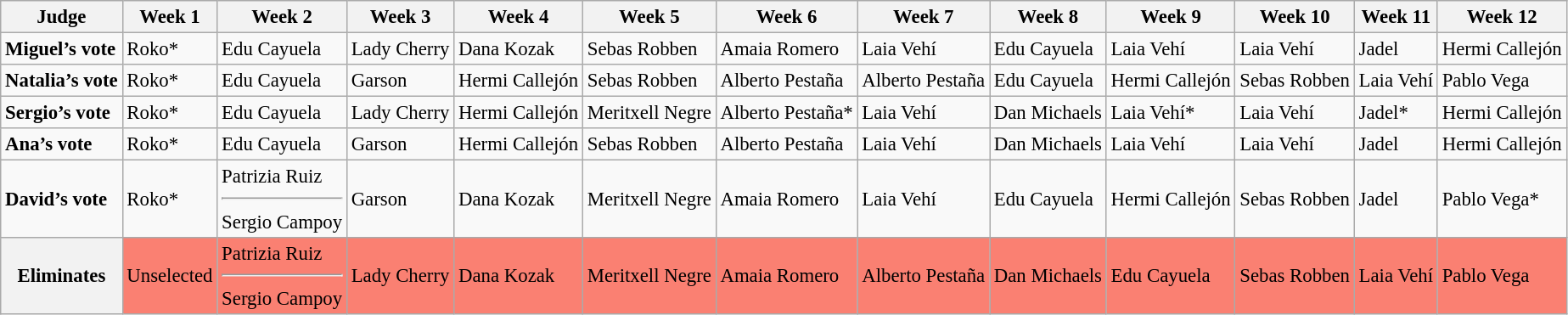<table class="wikitable" style="font-size:95%">
<tr>
<th>Judge</th>
<th>Week 1</th>
<th>Week 2</th>
<th>Week 3</th>
<th>Week 4</th>
<th>Week 5</th>
<th>Week 6</th>
<th>Week 7</th>
<th>Week 8</th>
<th>Week 9</th>
<th>Week 10</th>
<th>Week 11</th>
<th>Week 12</th>
</tr>
<tr>
<td><strong>Miguel’s vote</strong></td>
<td>Roko*</td>
<td>Edu Cayuela</td>
<td>Lady Cherry</td>
<td>Dana Kozak</td>
<td>Sebas Robben</td>
<td>Amaia Romero</td>
<td>Laia Vehí</td>
<td>Edu Cayuela</td>
<td>Laia Vehí</td>
<td>Laia Vehí</td>
<td>Jadel</td>
<td>Hermi Callejón</td>
</tr>
<tr>
<td><strong>Natalia’s vote</strong></td>
<td>Roko*</td>
<td>Edu Cayuela</td>
<td>Garson</td>
<td>Hermi Callejón</td>
<td>Sebas Robben</td>
<td>Alberto Pestaña</td>
<td>Alberto Pestaña</td>
<td>Edu Cayuela</td>
<td>Hermi Callejón</td>
<td>Sebas Robben</td>
<td>Laia Vehí</td>
<td>Pablo Vega</td>
</tr>
<tr>
<td><strong>Sergio’s vote</strong></td>
<td>Roko*</td>
<td>Edu Cayuela</td>
<td>Lady Cherry</td>
<td>Hermi Callejón</td>
<td>Meritxell Negre</td>
<td>Alberto Pestaña*</td>
<td>Laia Vehí</td>
<td>Dan Michaels</td>
<td>Laia Vehí*</td>
<td>Laia Vehí</td>
<td>Jadel*</td>
<td>Hermi Callejón</td>
</tr>
<tr>
<td><strong>Ana’s vote</strong></td>
<td>Roko*</td>
<td>Edu Cayuela</td>
<td>Garson</td>
<td>Hermi Callejón</td>
<td>Sebas Robben</td>
<td>Alberto Pestaña</td>
<td>Laia Vehí</td>
<td>Dan Michaels</td>
<td>Laia Vehí</td>
<td>Laia Vehí</td>
<td>Jadel</td>
<td>Hermi Callejón</td>
</tr>
<tr>
<td><strong>David’s vote</strong></td>
<td>Roko*</td>
<td>Patrizia Ruiz<hr>Sergio Campoy</td>
<td>Garson</td>
<td>Dana Kozak</td>
<td>Meritxell Negre</td>
<td>Amaia Romero</td>
<td>Laia Vehí</td>
<td>Edu Cayuela</td>
<td>Hermi Callejón</td>
<td>Sebas Robben</td>
<td>Jadel</td>
<td>Pablo Vega*</td>
</tr>
<tr>
<th rowspan=2>Eliminates</th>
<td style="background:#FA8072" rowspan=2>Unselected</td>
<td style="background:#FA8072" rowspan=2>Patrizia Ruiz<hr>Sergio Campoy</td>
<td style="background:#FA8072" rowspan=2>Lady Cherry</td>
<td style="background:#FA8072" rowspan=2>Dana Kozak</td>
<td style="background:#FA8072" rowspan=2>Meritxell Negre</td>
<td style="background:#FA8072" rowspan=2>Amaia Romero</td>
<td style="background:#FA8072" rowspan=2>Alberto Pestaña</td>
<td style="background:#FA8072" rowspan=2>Dan Michaels</td>
<td style="background:#FA8072" rowspan=2>Edu Cayuela</td>
<td style="background:#FA8072" rowspan=2>Sebas Robben</td>
<td style="background:#FA8072" rowspan=2>Laia Vehí</td>
<td style="background:#FA8072" rowspan=2>Pablo Vega</td>
</tr>
</table>
